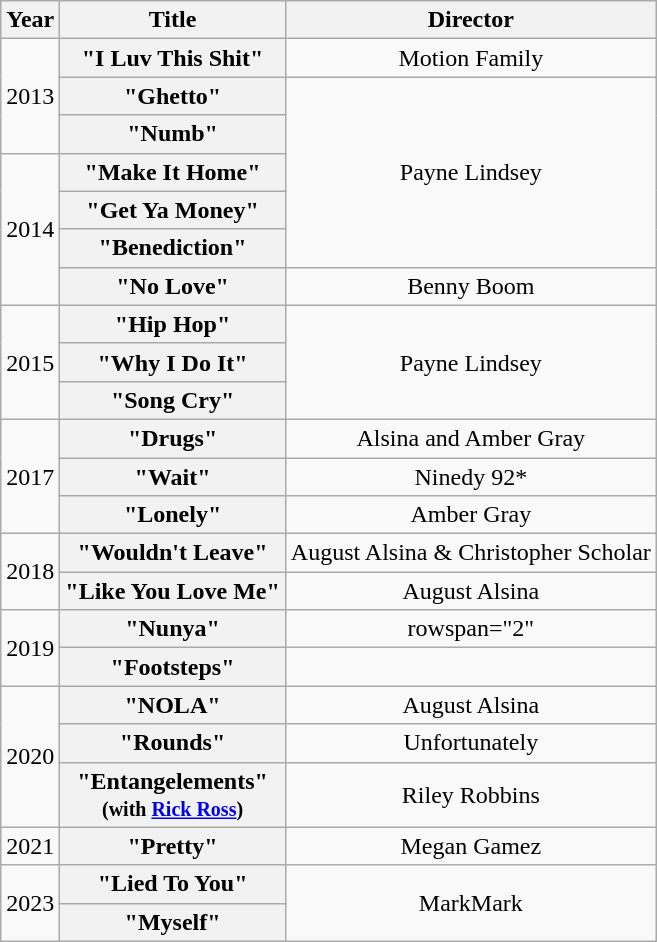<table class="wikitable plainrowheaders" style="text-align:center;">
<tr>
<th scope="col">Year</th>
<th scope="col">Title</th>
<th scope="col">Director</th>
</tr>
<tr>
<td rowspan="3">2013</td>
<th scope="row">"I Luv This Shit" <br></th>
<td>Motion Family</td>
</tr>
<tr>
<th scope="row">"Ghetto" <br></th>
<td rowspan="5">Payne Lindsey</td>
</tr>
<tr>
<th scope="row">"Numb" <br></th>
</tr>
<tr>
<td rowspan="4">2014</td>
<th scope="row">"Make It Home" <br></th>
</tr>
<tr>
<th scope="row">"Get Ya Money" <br></th>
</tr>
<tr>
<th scope="row">"Benediction" <br></th>
</tr>
<tr>
<th scope="row">"No Love" <br></th>
<td>Benny Boom</td>
</tr>
<tr>
<td rowspan="3">2015</td>
<th scope="row">"Hip Hop"</th>
<td rowspan="3">Payne Lindsey</td>
</tr>
<tr>
<th scope="row">"Why I Do It" <br></th>
</tr>
<tr>
<th scope="row">"Song Cry"</th>
</tr>
<tr>
<td rowspan="3">2017</td>
<th scope="row">"Drugs"</th>
<td>Alsina and Amber Gray</td>
</tr>
<tr>
<th scope="row">"Wait"</th>
<td>Ninedy 92*</td>
</tr>
<tr>
<th scope="row">"Lonely"</th>
<td>Amber Gray</td>
</tr>
<tr>
<td rowspan="2">2018</td>
<th scope="row">"Wouldn't Leave"</th>
<td>August Alsina & Christopher Scholar</td>
</tr>
<tr>
<th scope="row">"Like You Love Me"</th>
<td>August Alsina</td>
</tr>
<tr>
<td rowspan="2">2019</td>
<th scope="row">"Nunya"</th>
<td>rowspan="2" </td>
</tr>
<tr>
<th scope="row">"Footsteps"</th>
</tr>
<tr>
<td rowspan="3">2020</td>
<th scope="row">"NOLA"</th>
<td>August Alsina</td>
</tr>
<tr>
<th scope="row">"Rounds"</th>
<td>Unfortunately</td>
</tr>
<tr>
<th scope="row">"Entangelements"<br><small>(with <a href='#'>Rick Ross</a>)</small></th>
<td>Riley Robbins</td>
</tr>
<tr>
<td>2021</td>
<th scope="row">"Pretty"</th>
<td>Megan Gamez</td>
</tr>
<tr>
<td rowspan="2">2023</td>
<th scope="row">"Lied To You"</th>
<td rowspan="2">MarkMark</td>
</tr>
<tr>
<th scope="row">"Myself"</th>
</tr>
</table>
